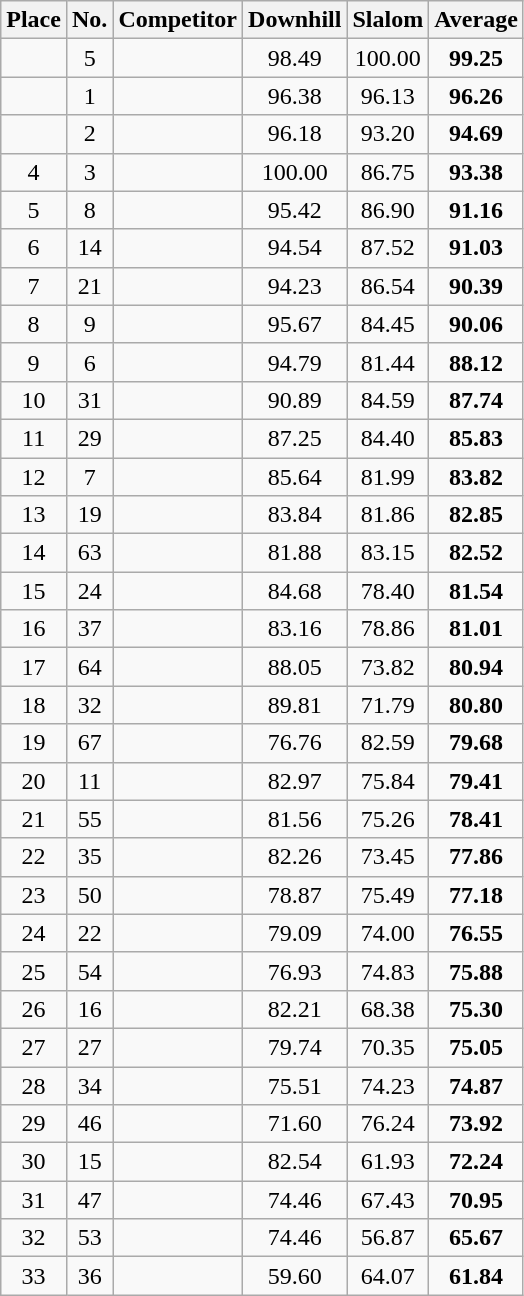<table class=wikitable style="text-align:center">
<tr>
<th>Place</th>
<th>No.</th>
<th>Competitor</th>
<th>Downhill</th>
<th>Slalom</th>
<th>Average</th>
</tr>
<tr>
<td></td>
<td>5</td>
<td align=left></td>
<td>98.49</td>
<td>100.00</td>
<td><strong>99.25</strong></td>
</tr>
<tr>
<td></td>
<td>1</td>
<td align=left></td>
<td>96.38</td>
<td>96.13</td>
<td><strong>96.26</strong></td>
</tr>
<tr>
<td></td>
<td>2</td>
<td align=left></td>
<td>96.18</td>
<td>93.20</td>
<td><strong>94.69</strong></td>
</tr>
<tr>
<td>4</td>
<td>3</td>
<td align=left></td>
<td>100.00</td>
<td>86.75</td>
<td><strong>93.38</strong></td>
</tr>
<tr>
<td>5</td>
<td>8</td>
<td align=left></td>
<td>95.42</td>
<td>86.90</td>
<td><strong>91.16</strong></td>
</tr>
<tr>
<td>6</td>
<td>14</td>
<td align=left></td>
<td>94.54</td>
<td>87.52</td>
<td><strong>91.03</strong></td>
</tr>
<tr>
<td>7</td>
<td>21</td>
<td align=left></td>
<td>94.23</td>
<td>86.54</td>
<td><strong>90.39</strong></td>
</tr>
<tr>
<td>8</td>
<td>9</td>
<td align=left></td>
<td>95.67</td>
<td>84.45</td>
<td><strong>90.06</strong></td>
</tr>
<tr>
<td>9</td>
<td>6</td>
<td align=left></td>
<td>94.79</td>
<td>81.44</td>
<td><strong>88.12</strong></td>
</tr>
<tr>
<td>10</td>
<td>31</td>
<td align=left></td>
<td>90.89</td>
<td>84.59</td>
<td><strong>87.74</strong></td>
</tr>
<tr>
<td>11</td>
<td>29</td>
<td align=left></td>
<td>87.25</td>
<td>84.40</td>
<td><strong>85.83</strong></td>
</tr>
<tr>
<td>12</td>
<td>7</td>
<td align=left></td>
<td>85.64</td>
<td>81.99</td>
<td><strong>83.82</strong></td>
</tr>
<tr>
<td>13</td>
<td>19</td>
<td align=left></td>
<td>83.84</td>
<td>81.86</td>
<td><strong>82.85</strong></td>
</tr>
<tr>
<td>14</td>
<td>63</td>
<td align=left></td>
<td>81.88</td>
<td>83.15</td>
<td><strong>82.52</strong></td>
</tr>
<tr>
<td>15</td>
<td>24</td>
<td align=left></td>
<td>84.68</td>
<td>78.40</td>
<td><strong>81.54</strong></td>
</tr>
<tr>
<td>16</td>
<td>37</td>
<td align=left></td>
<td>83.16</td>
<td>78.86</td>
<td><strong>81.01</strong></td>
</tr>
<tr>
<td>17</td>
<td>64</td>
<td align=left></td>
<td>88.05</td>
<td>73.82</td>
<td><strong>80.94</strong></td>
</tr>
<tr>
<td>18</td>
<td>32</td>
<td align=left></td>
<td>89.81</td>
<td>71.79</td>
<td><strong>80.80</strong></td>
</tr>
<tr>
<td>19</td>
<td>67</td>
<td align=left></td>
<td>76.76</td>
<td>82.59</td>
<td><strong>79.68</strong></td>
</tr>
<tr>
<td>20</td>
<td>11</td>
<td align=left></td>
<td>82.97</td>
<td>75.84</td>
<td><strong>79.41</strong></td>
</tr>
<tr>
<td>21</td>
<td>55</td>
<td align=left></td>
<td>81.56</td>
<td>75.26</td>
<td><strong>78.41</strong></td>
</tr>
<tr>
<td>22</td>
<td>35</td>
<td align=left></td>
<td>82.26</td>
<td>73.45</td>
<td><strong>77.86</strong></td>
</tr>
<tr>
<td>23</td>
<td>50</td>
<td align=left></td>
<td>78.87</td>
<td>75.49</td>
<td><strong>77.18</strong></td>
</tr>
<tr>
<td>24</td>
<td>22</td>
<td align=left></td>
<td>79.09</td>
<td>74.00</td>
<td><strong>76.55</strong></td>
</tr>
<tr>
<td>25</td>
<td>54</td>
<td align=left></td>
<td>76.93</td>
<td>74.83</td>
<td><strong>75.88</strong></td>
</tr>
<tr>
<td>26</td>
<td>16</td>
<td align=left></td>
<td>82.21</td>
<td>68.38</td>
<td><strong>75.30</strong></td>
</tr>
<tr>
<td>27</td>
<td>27</td>
<td align=left></td>
<td>79.74</td>
<td>70.35</td>
<td><strong>75.05</strong></td>
</tr>
<tr>
<td>28</td>
<td>34</td>
<td align=left></td>
<td>75.51</td>
<td>74.23</td>
<td><strong>74.87</strong></td>
</tr>
<tr>
<td>29</td>
<td>46</td>
<td align=left></td>
<td>71.60</td>
<td>76.24</td>
<td><strong>73.92</strong></td>
</tr>
<tr>
<td>30</td>
<td>15</td>
<td align=left></td>
<td>82.54</td>
<td>61.93</td>
<td><strong>72.24</strong></td>
</tr>
<tr>
<td>31</td>
<td>47</td>
<td align=left></td>
<td>74.46</td>
<td>67.43</td>
<td><strong>70.95</strong></td>
</tr>
<tr>
<td>32</td>
<td>53</td>
<td align=left></td>
<td>74.46</td>
<td>56.87</td>
<td><strong>65.67</strong></td>
</tr>
<tr>
<td>33</td>
<td>36</td>
<td align=left></td>
<td>59.60</td>
<td>64.07</td>
<td><strong>61.84</strong></td>
</tr>
</table>
